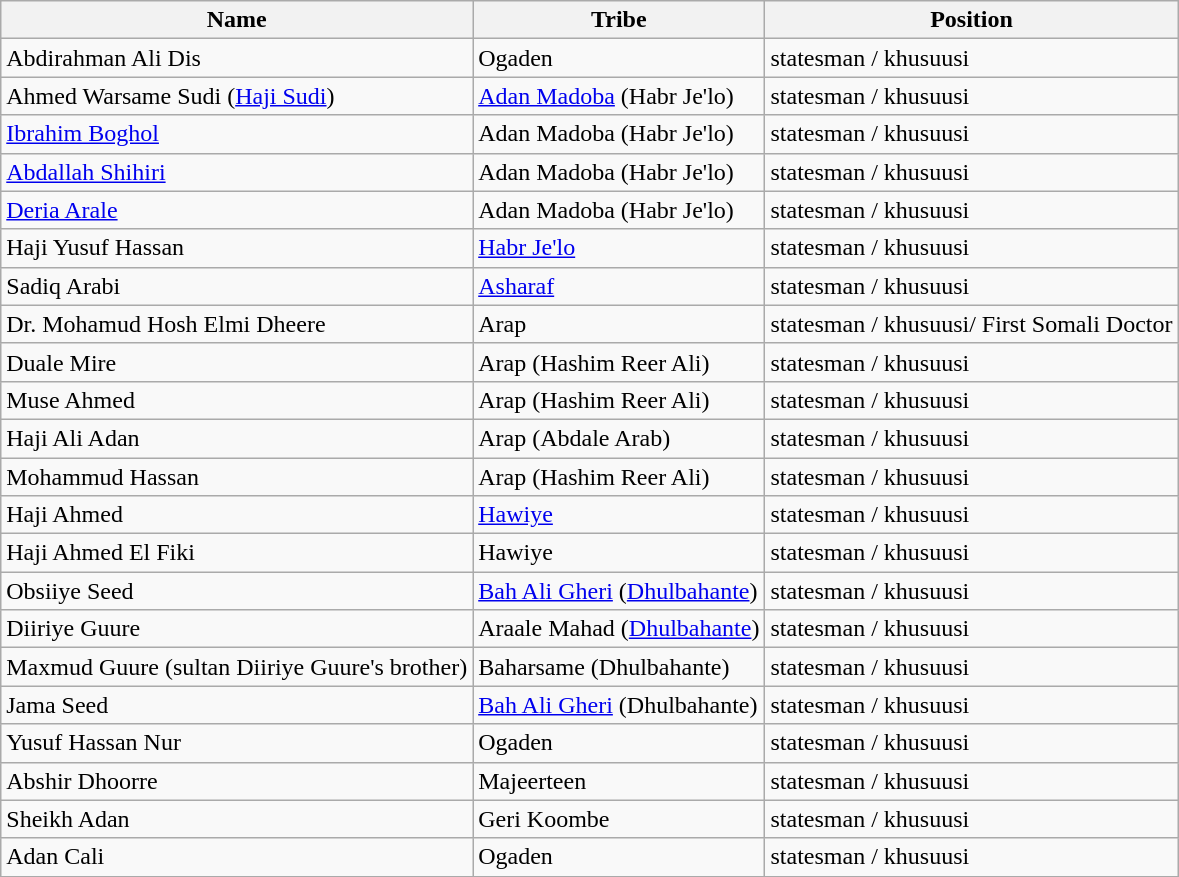<table class="wikitable">
<tr>
<th>Name</th>
<th>Tribe</th>
<th>Position</th>
</tr>
<tr>
<td>Abdirahman Ali Dis</td>
<td>Ogaden</td>
<td>statesman / khusuusi</td>
</tr>
<tr>
<td>Ahmed Warsame Sudi (<a href='#'>Haji Sudi</a>)</td>
<td><a href='#'>Adan Madoba</a> (Habr Je'lo)</td>
<td>statesman / khusuusi</td>
</tr>
<tr>
<td><a href='#'>Ibrahim Boghol</a></td>
<td>Adan Madoba (Habr Je'lo)</td>
<td>statesman / khusuusi</td>
</tr>
<tr>
<td><a href='#'>Abdallah Shihiri</a></td>
<td>Adan Madoba (Habr Je'lo)</td>
<td>statesman / khusuusi</td>
</tr>
<tr>
<td><a href='#'>Deria Arale</a></td>
<td>Adan Madoba (Habr Je'lo)</td>
<td>statesman / khusuusi</td>
</tr>
<tr>
<td>Haji Yusuf Hassan</td>
<td><a href='#'>Habr Je'lo</a></td>
<td>statesman / khusuusi</td>
</tr>
<tr>
<td>Sadiq Arabi</td>
<td><a href='#'>Asharaf</a></td>
<td>statesman / khusuusi</td>
</tr>
<tr>
<td>Dr. Mohamud Hosh Elmi Dheere</td>
<td>Arap</td>
<td>statesman / khusuusi/ First Somali Doctor</td>
</tr>
<tr>
<td>Duale Mire</td>
<td>Arap (Hashim Reer Ali)</td>
<td>statesman / khusuusi</td>
</tr>
<tr>
<td>Muse Ahmed</td>
<td>Arap (Hashim Reer Ali)</td>
<td>statesman / khusuusi</td>
</tr>
<tr>
<td>Haji Ali Adan</td>
<td>Arap (Abdale Arab)</td>
<td>statesman / khusuusi</td>
</tr>
<tr>
<td>Mohammud Hassan</td>
<td>Arap (Hashim Reer Ali)</td>
<td>statesman / khusuusi</td>
</tr>
<tr>
<td>Haji Ahmed</td>
<td><a href='#'>Hawiye</a></td>
<td>statesman / khusuusi</td>
</tr>
<tr>
<td>Haji Ahmed El Fiki</td>
<td>Hawiye</td>
<td>statesman / khusuusi</td>
</tr>
<tr>
<td>Obsiiye Seed</td>
<td><a href='#'>Bah Ali Gheri</a> (<a href='#'>Dhulbahante</a>)</td>
<td>statesman / khusuusi</td>
</tr>
<tr>
<td>Diiriye Guure</td>
<td>Araale Mahad (<a href='#'>Dhulbahante</a>)</td>
<td>statesman / khusuusi</td>
</tr>
<tr>
<td>Maxmud Guure (sultan Diiriye Guure's brother)</td>
<td>Baharsame (Dhulbahante)</td>
<td>statesman / khusuusi</td>
</tr>
<tr>
<td>Jama Seed</td>
<td><a href='#'>Bah Ali Gheri</a> (Dhulbahante)</td>
<td>statesman / khusuusi</td>
</tr>
<tr>
<td>Yusuf Hassan Nur</td>
<td>Ogaden</td>
<td>statesman / khusuusi</td>
</tr>
<tr>
<td>Abshir Dhoorre</td>
<td>Majeerteen</td>
<td>statesman / khusuusi</td>
</tr>
<tr>
<td>Sheikh Adan</td>
<td>Geri Koombe</td>
<td>statesman / khusuusi</td>
</tr>
<tr>
<td>Adan Cali</td>
<td>Ogaden</td>
<td>statesman / khusuusi</td>
</tr>
</table>
